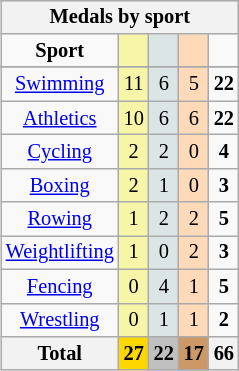<table class="wikitable" style="font-size:85%; float:right">
<tr style="background:#efefef;">
<th colspan=7><strong>Medals by sport</strong></th>
</tr>
<tr align=center>
<td><strong>Sport</strong></td>
<td bgcolor=#f7f6a8></td>
<td bgcolor=#dce5e5></td>
<td bgcolor=#ffdab9></td>
<td></td>
</tr>
<tr>
</tr>
<tr align=center>
<td><a href='#'>Swimming</a></td>
<td style="Background:#F7F6A8;">11</td>
<td style="background:#DCE5E5;">6</td>
<td style="background:#FFDAB9;">5</td>
<td><strong>22</strong></td>
</tr>
<tr align=center>
<td><a href='#'>Athletics</a></td>
<td style="Background:#F7F6A8;">10</td>
<td style="background:#DCE5E5;">6</td>
<td style="background:#FFDAB9;">6</td>
<td><strong>22</strong></td>
</tr>
<tr align=center>
<td><a href='#'>Cycling</a></td>
<td style="Background:#F7F6A8;">2</td>
<td style="background:#DCE5E5;">2</td>
<td style="background:#FFDAB9;">0</td>
<td><strong>4</strong></td>
</tr>
<tr align=center>
<td><a href='#'>Boxing</a></td>
<td style="Background:#F7F6A8;">2</td>
<td style="background:#DCE5E5;">1</td>
<td style="background:#FFDAB9;">0</td>
<td><strong>3</strong></td>
</tr>
<tr align=center>
<td><a href='#'>Rowing</a></td>
<td style="background:#F7F6A8;">1</td>
<td style="background:#DCE5E5;">2</td>
<td style="background:#FFDAB9;">2</td>
<td><strong>5</strong></td>
</tr>
<tr align=center>
<td><a href='#'>Weightlifting</a></td>
<td style="Background:#F7F6A8;">1</td>
<td style="background:#DCE5E5;">0</td>
<td style="background:#FFDAB9;">2</td>
<td><strong>3</strong></td>
</tr>
<tr align=center>
<td><a href='#'>Fencing</a></td>
<td style="Background:#F7F6A8;">0</td>
<td style="background:#DCE5E5;">4</td>
<td style="background:#FFDAB9;">1</td>
<td><strong>5</strong></td>
</tr>
<tr align=center>
<td><a href='#'>Wrestling</a></td>
<td style="Background:#F7F6A8;">0</td>
<td style="background:#DCE5E5;">1</td>
<td style="background:#FFDAB9;">1</td>
<td><strong>2</strong></td>
</tr>
<tr align=center>
<th>Total</th>
<th style="background:gold;">27</th>
<th style="background:silver;">22</th>
<th style="background:#c96;">17</th>
<th>66</th>
</tr>
</table>
